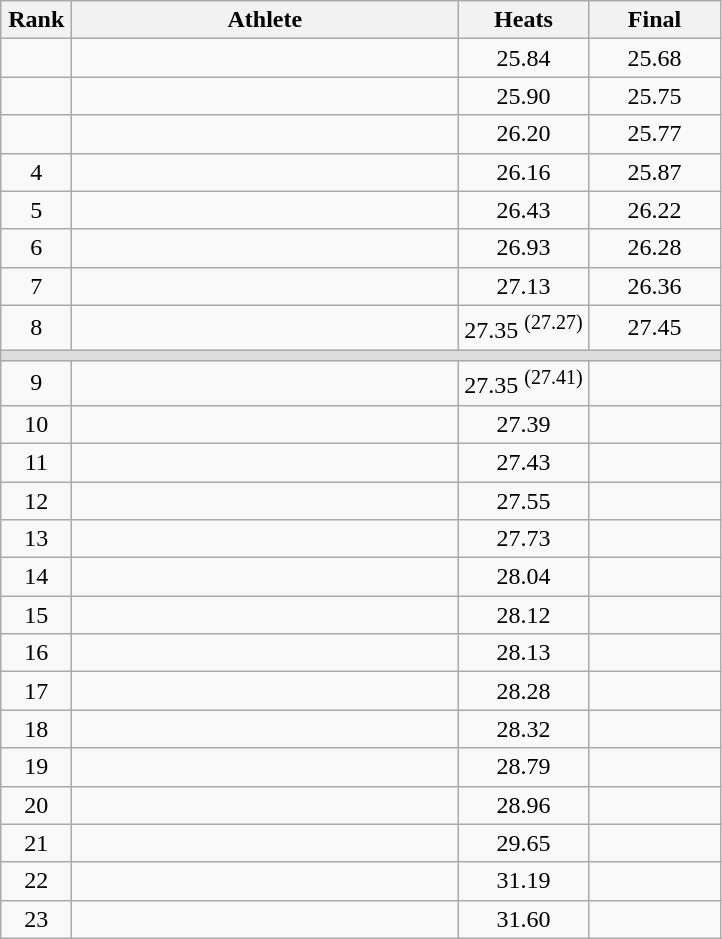<table class=wikitable style="text-align:center">
<tr>
<th width=40>Rank</th>
<th width=250>Athlete</th>
<th width=80>Heats</th>
<th width=80>Final</th>
</tr>
<tr>
<td></td>
<td align=left></td>
<td>25.84</td>
<td>25.68</td>
</tr>
<tr>
<td></td>
<td align=left></td>
<td>25.90</td>
<td>25.75</td>
</tr>
<tr>
<td></td>
<td align=left></td>
<td>26.20</td>
<td>25.77</td>
</tr>
<tr>
<td>4</td>
<td align=left></td>
<td>26.16</td>
<td>25.87</td>
</tr>
<tr>
<td>5</td>
<td align=left></td>
<td>26.43</td>
<td>26.22</td>
</tr>
<tr>
<td>6</td>
<td align=left></td>
<td>26.93</td>
<td>26.28</td>
</tr>
<tr>
<td>7</td>
<td align=left></td>
<td>27.13</td>
<td>26.36</td>
</tr>
<tr>
<td>8</td>
<td align=left></td>
<td>27.35 <sup>(27.27)</sup></td>
<td>27.45</td>
</tr>
<tr bgcolor=#DDDDDD>
<td colspan=4></td>
</tr>
<tr>
<td>9</td>
<td align=left></td>
<td>27.35 <sup>(27.41)</sup></td>
<td></td>
</tr>
<tr>
<td>10</td>
<td align=left></td>
<td>27.39</td>
<td></td>
</tr>
<tr>
<td>11</td>
<td align=left></td>
<td>27.43</td>
<td></td>
</tr>
<tr>
<td>12</td>
<td align=left></td>
<td>27.55</td>
<td></td>
</tr>
<tr>
<td>13</td>
<td align=left></td>
<td>27.73</td>
<td></td>
</tr>
<tr>
<td>14</td>
<td align=left></td>
<td>28.04</td>
<td></td>
</tr>
<tr>
<td>15</td>
<td align=left></td>
<td>28.12</td>
<td></td>
</tr>
<tr>
<td>16</td>
<td align=left></td>
<td>28.13</td>
<td></td>
</tr>
<tr>
<td>17</td>
<td align=left></td>
<td>28.28</td>
<td></td>
</tr>
<tr>
<td>18</td>
<td align=left></td>
<td>28.32</td>
<td></td>
</tr>
<tr>
<td>19</td>
<td align=left></td>
<td>28.79</td>
<td></td>
</tr>
<tr>
<td>20</td>
<td align=left></td>
<td>28.96</td>
<td></td>
</tr>
<tr>
<td>21</td>
<td align=left></td>
<td>29.65</td>
<td></td>
</tr>
<tr>
<td>22</td>
<td align=left></td>
<td>31.19</td>
<td></td>
</tr>
<tr>
<td>23</td>
<td align=left></td>
<td>31.60</td>
<td></td>
</tr>
</table>
